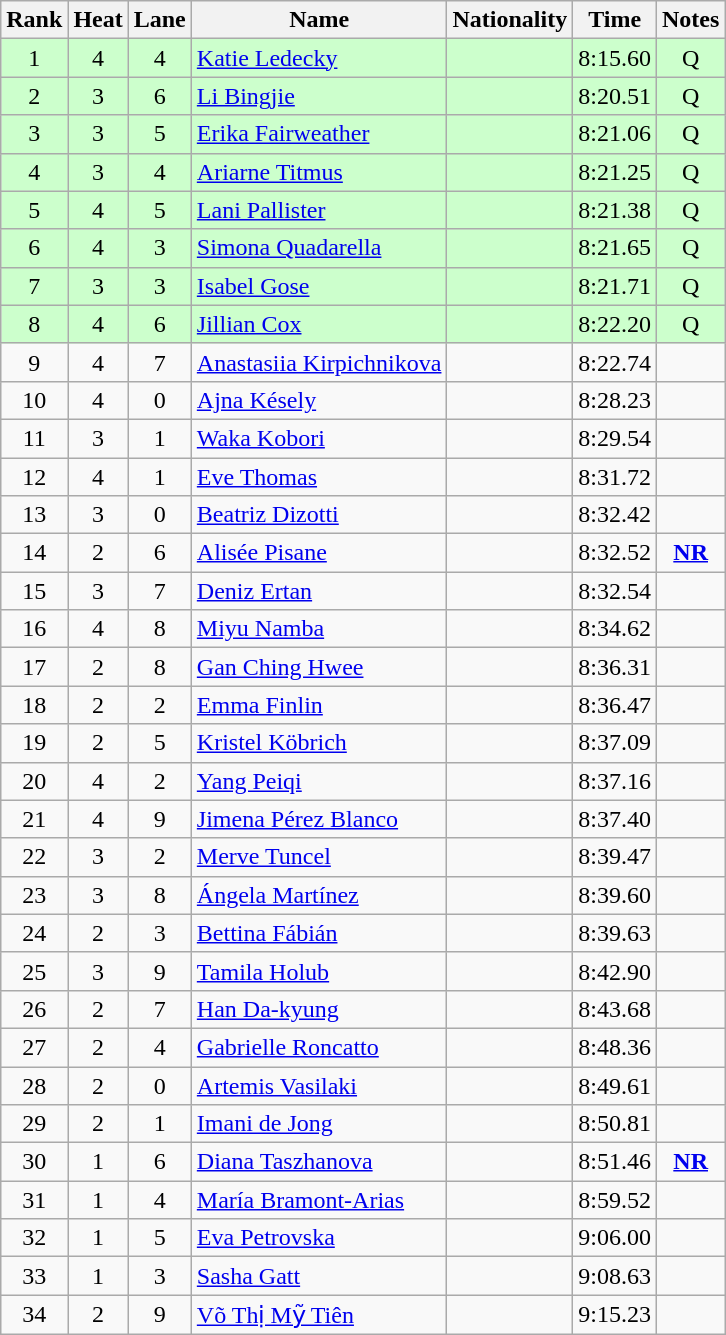<table class="wikitable sortable" style="text-align:center">
<tr>
<th>Rank</th>
<th>Heat</th>
<th>Lane</th>
<th>Name</th>
<th>Nationality</th>
<th>Time</th>
<th>Notes</th>
</tr>
<tr bgcolor=ccffcc>
<td>1</td>
<td>4</td>
<td>4</td>
<td align=left><a href='#'>Katie Ledecky</a></td>
<td align=left></td>
<td>8:15.60</td>
<td>Q</td>
</tr>
<tr bgcolor=ccffcc>
<td>2</td>
<td>3</td>
<td>6</td>
<td align=left><a href='#'>Li Bingjie</a></td>
<td align=left></td>
<td>8:20.51</td>
<td>Q</td>
</tr>
<tr bgcolor=ccffcc>
<td>3</td>
<td>3</td>
<td>5</td>
<td align=left><a href='#'>Erika Fairweather</a></td>
<td align=left></td>
<td>8:21.06</td>
<td>Q</td>
</tr>
<tr bgcolor=ccffcc>
<td>4</td>
<td>3</td>
<td>4</td>
<td align=left><a href='#'>Ariarne Titmus</a></td>
<td align=left></td>
<td>8:21.25</td>
<td>Q</td>
</tr>
<tr bgcolor=ccffcc>
<td>5</td>
<td>4</td>
<td>5</td>
<td align=left><a href='#'>Lani Pallister</a></td>
<td align=left></td>
<td>8:21.38</td>
<td>Q</td>
</tr>
<tr bgcolor=ccffcc>
<td>6</td>
<td>4</td>
<td>3</td>
<td align=left><a href='#'>Simona Quadarella</a></td>
<td align=left></td>
<td>8:21.65</td>
<td>Q</td>
</tr>
<tr bgcolor=ccffcc>
<td>7</td>
<td>3</td>
<td>3</td>
<td align=left><a href='#'>Isabel Gose</a></td>
<td align=left></td>
<td>8:21.71</td>
<td>Q</td>
</tr>
<tr bgcolor=ccffcc>
<td>8</td>
<td>4</td>
<td>6</td>
<td align=left><a href='#'>Jillian Cox</a></td>
<td align=left></td>
<td>8:22.20</td>
<td>Q</td>
</tr>
<tr>
<td>9</td>
<td>4</td>
<td>7</td>
<td align=left><a href='#'>Anastasiia Kirpichnikova</a></td>
<td align=left></td>
<td>8:22.74</td>
<td></td>
</tr>
<tr>
<td>10</td>
<td>4</td>
<td>0</td>
<td align=left><a href='#'>Ajna Késely</a></td>
<td align=left></td>
<td>8:28.23</td>
<td></td>
</tr>
<tr>
<td>11</td>
<td>3</td>
<td>1</td>
<td align=left><a href='#'>Waka Kobori</a></td>
<td align=left></td>
<td>8:29.54</td>
<td></td>
</tr>
<tr>
<td>12</td>
<td>4</td>
<td>1</td>
<td align=left><a href='#'>Eve Thomas</a></td>
<td align=left></td>
<td>8:31.72</td>
<td></td>
</tr>
<tr>
<td>13</td>
<td>3</td>
<td>0</td>
<td align=left><a href='#'>Beatriz Dizotti</a></td>
<td align=left></td>
<td>8:32.42</td>
<td></td>
</tr>
<tr>
<td>14</td>
<td>2</td>
<td>6</td>
<td align=left><a href='#'>Alisée Pisane</a></td>
<td align=left></td>
<td>8:32.52</td>
<td><strong><a href='#'>NR</a></strong></td>
</tr>
<tr>
<td>15</td>
<td>3</td>
<td>7</td>
<td align=left><a href='#'>Deniz Ertan</a></td>
<td align=left></td>
<td>8:32.54</td>
<td></td>
</tr>
<tr>
<td>16</td>
<td>4</td>
<td>8</td>
<td align=left><a href='#'>Miyu Namba</a></td>
<td align=left></td>
<td>8:34.62</td>
<td></td>
</tr>
<tr>
<td>17</td>
<td>2</td>
<td>8</td>
<td align=left><a href='#'>Gan Ching Hwee</a></td>
<td align=left></td>
<td>8:36.31</td>
<td></td>
</tr>
<tr>
<td>18</td>
<td>2</td>
<td>2</td>
<td align=left><a href='#'>Emma Finlin</a></td>
<td align=left></td>
<td>8:36.47</td>
<td></td>
</tr>
<tr>
<td>19</td>
<td>2</td>
<td>5</td>
<td align=left><a href='#'>Kristel Köbrich</a></td>
<td align=left></td>
<td>8:37.09</td>
<td></td>
</tr>
<tr>
<td>20</td>
<td>4</td>
<td>2</td>
<td align=left><a href='#'>Yang Peiqi</a></td>
<td align=left></td>
<td>8:37.16</td>
<td></td>
</tr>
<tr>
<td>21</td>
<td>4</td>
<td>9</td>
<td align=left><a href='#'>Jimena Pérez Blanco</a></td>
<td align=left></td>
<td>8:37.40</td>
<td></td>
</tr>
<tr>
<td>22</td>
<td>3</td>
<td>2</td>
<td align=left><a href='#'>Merve Tuncel</a></td>
<td align=left></td>
<td>8:39.47</td>
<td></td>
</tr>
<tr>
<td>23</td>
<td>3</td>
<td>8</td>
<td align=left><a href='#'>Ángela Martínez</a></td>
<td align=left></td>
<td>8:39.60</td>
<td></td>
</tr>
<tr>
<td>24</td>
<td>2</td>
<td>3</td>
<td align=left><a href='#'>Bettina Fábián</a></td>
<td align=left></td>
<td>8:39.63</td>
<td></td>
</tr>
<tr>
<td>25</td>
<td>3</td>
<td>9</td>
<td align=left><a href='#'>Tamila Holub</a></td>
<td align=left></td>
<td>8:42.90</td>
<td></td>
</tr>
<tr>
<td>26</td>
<td>2</td>
<td>7</td>
<td align=left><a href='#'>Han Da-kyung</a></td>
<td align=left></td>
<td>8:43.68</td>
<td></td>
</tr>
<tr>
<td>27</td>
<td>2</td>
<td>4</td>
<td align=left><a href='#'>Gabrielle Roncatto</a></td>
<td align=left></td>
<td>8:48.36</td>
<td></td>
</tr>
<tr>
<td>28</td>
<td>2</td>
<td>0</td>
<td align=left><a href='#'>Artemis Vasilaki</a></td>
<td align=left></td>
<td>8:49.61</td>
<td></td>
</tr>
<tr>
<td>29</td>
<td>2</td>
<td>1</td>
<td align=left><a href='#'>Imani de Jong</a></td>
<td align=left></td>
<td>8:50.81</td>
<td></td>
</tr>
<tr>
<td>30</td>
<td>1</td>
<td>6</td>
<td align=left><a href='#'>Diana Taszhanova</a></td>
<td align=left></td>
<td>8:51.46</td>
<td><strong><a href='#'>NR</a></strong></td>
</tr>
<tr>
<td>31</td>
<td>1</td>
<td>4</td>
<td align=left><a href='#'>María Bramont-Arias</a></td>
<td align=left></td>
<td>8:59.52</td>
<td></td>
</tr>
<tr>
<td>32</td>
<td>1</td>
<td>5</td>
<td align=left><a href='#'>Eva Petrovska</a></td>
<td align=left></td>
<td>9:06.00</td>
<td></td>
</tr>
<tr>
<td>33</td>
<td>1</td>
<td>3</td>
<td align=left><a href='#'>Sasha Gatt</a></td>
<td align=left></td>
<td>9:08.63</td>
<td></td>
</tr>
<tr>
<td>34</td>
<td>2</td>
<td>9</td>
<td align=left><a href='#'>Võ Thị Mỹ Tiên</a></td>
<td align=left></td>
<td>9:15.23</td>
<td></td>
</tr>
</table>
